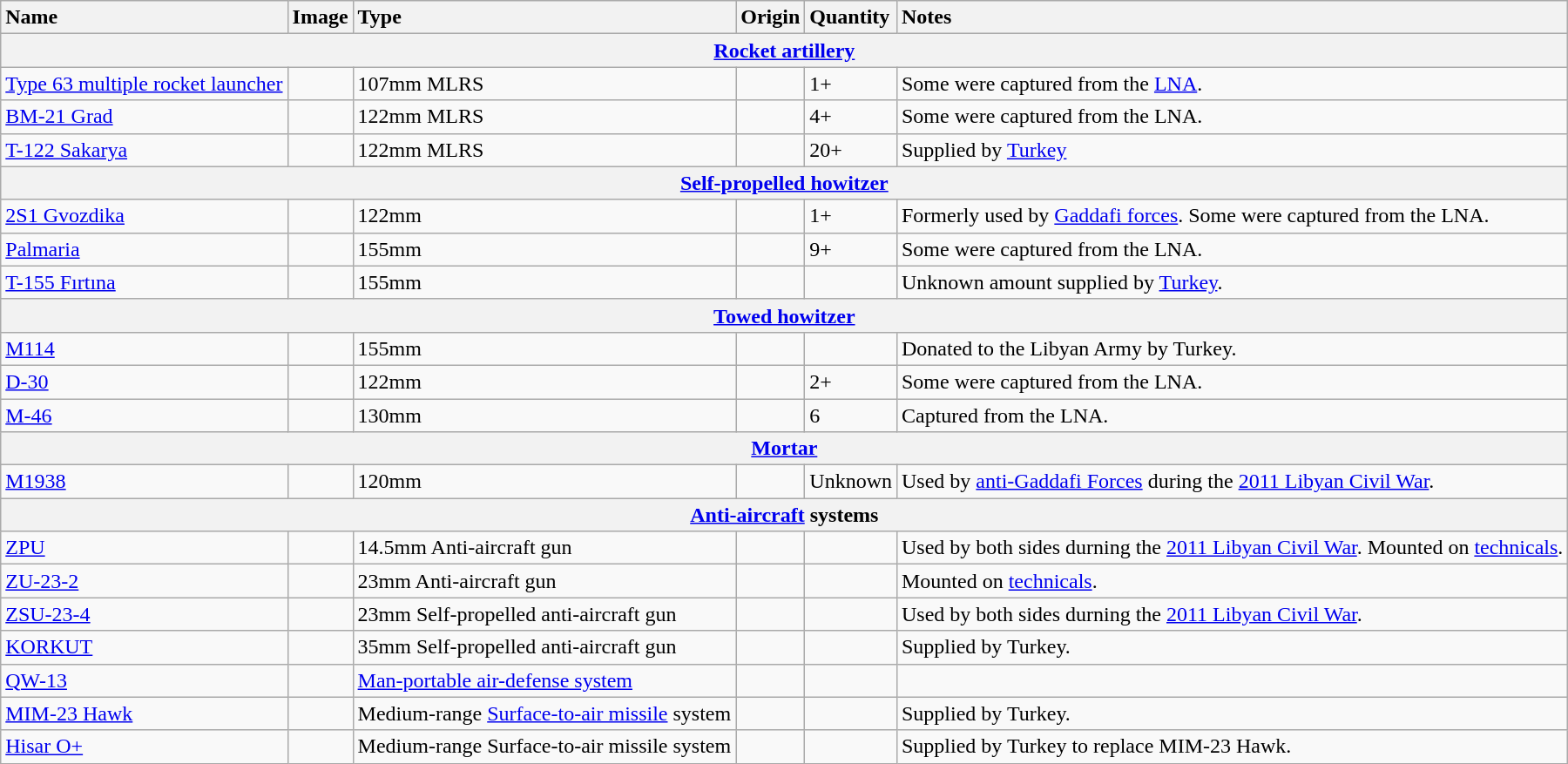<table class="wikitable">
<tr>
<th style="text-align: left;">Name</th>
<th style="text-align: left;">Image</th>
<th style="text-align: left;">Type</th>
<th style="text-align: left;">Origin</th>
<th style="text-align: left;">Quantity</th>
<th style="text-align: left;">Notes</th>
</tr>
<tr>
<th style="align: center;" colspan="7"><a href='#'>Rocket artillery</a></th>
</tr>
<tr>
<td><a href='#'>Type 63 multiple rocket launcher</a></td>
<td></td>
<td>107mm MLRS</td>
<td></td>
<td>1+</td>
<td>Some were captured from the <a href='#'>LNA</a>.</td>
</tr>
<tr>
<td><a href='#'>BM-21 Grad</a></td>
<td></td>
<td>122mm MLRS</td>
<td></td>
<td>4+</td>
<td>Some were captured from the LNA.</td>
</tr>
<tr>
<td><a href='#'>T-122 Sakarya</a></td>
<td></td>
<td>122mm MLRS</td>
<td></td>
<td>20+</td>
<td>Supplied by <a href='#'>Turkey</a></td>
</tr>
<tr>
<th style="align: center;" colspan="7"><a href='#'>Self-propelled howitzer</a></th>
</tr>
<tr>
<td><a href='#'>2S1 Gvozdika</a></td>
<td></td>
<td>122mm</td>
<td></td>
<td>1+</td>
<td>Formerly used by <a href='#'>Gaddafi forces</a>. Some were captured from the LNA.</td>
</tr>
<tr>
<td><a href='#'>Palmaria</a></td>
<td></td>
<td>155mm</td>
<td></td>
<td>9+</td>
<td>Some were captured from the LNA.</td>
</tr>
<tr>
<td><a href='#'>T-155 Fırtına</a></td>
<td></td>
<td>155mm</td>
<td></td>
<td></td>
<td>Unknown amount supplied by <a href='#'>Turkey</a>.</td>
</tr>
<tr>
<th style="align: center;" colspan="7"><a href='#'>Towed howitzer</a></th>
</tr>
<tr>
<td><a href='#'>M114</a></td>
<td></td>
<td>155mm</td>
<td></td>
<td></td>
<td>Donated to the Libyan Army by Turkey.</td>
</tr>
<tr>
<td><a href='#'>D-30</a></td>
<td></td>
<td>122mm</td>
<td></td>
<td>2+</td>
<td>Some were captured from the LNA.</td>
</tr>
<tr>
<td><a href='#'>M-46</a></td>
<td></td>
<td>130mm</td>
<td></td>
<td>6</td>
<td>Captured from the LNA.</td>
</tr>
<tr>
<th style="align: center;" colspan="7"><a href='#'>Mortar</a></th>
</tr>
<tr>
<td><a href='#'>M1938</a></td>
<td></td>
<td>120mm</td>
<td></td>
<td>Unknown</td>
<td>Used by <a href='#'>anti-Gaddafi Forces</a> during the <a href='#'>2011 Libyan Civil War</a>.</td>
</tr>
<tr>
<th style="align: center;" colspan="7"><a href='#'>Anti-aircraft</a> systems</th>
</tr>
<tr>
<td><a href='#'>ZPU</a></td>
<td></td>
<td>14.5mm Anti-aircraft gun</td>
<td></td>
<td></td>
<td>Used by both sides durning the <a href='#'>2011 Libyan Civil War</a>. Mounted on <a href='#'>technicals</a>.</td>
</tr>
<tr>
<td><a href='#'>ZU-23-2</a></td>
<td></td>
<td>23mm Anti-aircraft gun</td>
<td></td>
<td></td>
<td>Mounted on <a href='#'>technicals</a>.</td>
</tr>
<tr>
<td><a href='#'>ZSU-23-4</a></td>
<td></td>
<td>23mm Self-propelled anti-aircraft gun</td>
<td></td>
<td></td>
<td>Used by both sides durning the <a href='#'>2011 Libyan Civil War</a>.</td>
</tr>
<tr>
<td><a href='#'>KORKUT</a></td>
<td></td>
<td>35mm Self-propelled anti-aircraft gun</td>
<td></td>
<td></td>
<td>Supplied by Turkey.</td>
</tr>
<tr>
<td><a href='#'>QW-13</a></td>
<td></td>
<td><a href='#'>Man-portable air-defense system</a></td>
<td></td>
<td></td>
<td></td>
</tr>
<tr>
<td><a href='#'>MIM-23 Hawk</a></td>
<td></td>
<td>Medium-range <a href='#'>Surface-to-air missile</a> system</td>
<td></td>
<td></td>
<td>Supplied by Turkey.</td>
</tr>
<tr>
<td><a href='#'>Hisar O+</a></td>
<td></td>
<td>Medium-range Surface-to-air missile system</td>
<td></td>
<td></td>
<td>Supplied by Turkey to replace MIM-23 Hawk.</td>
</tr>
</table>
